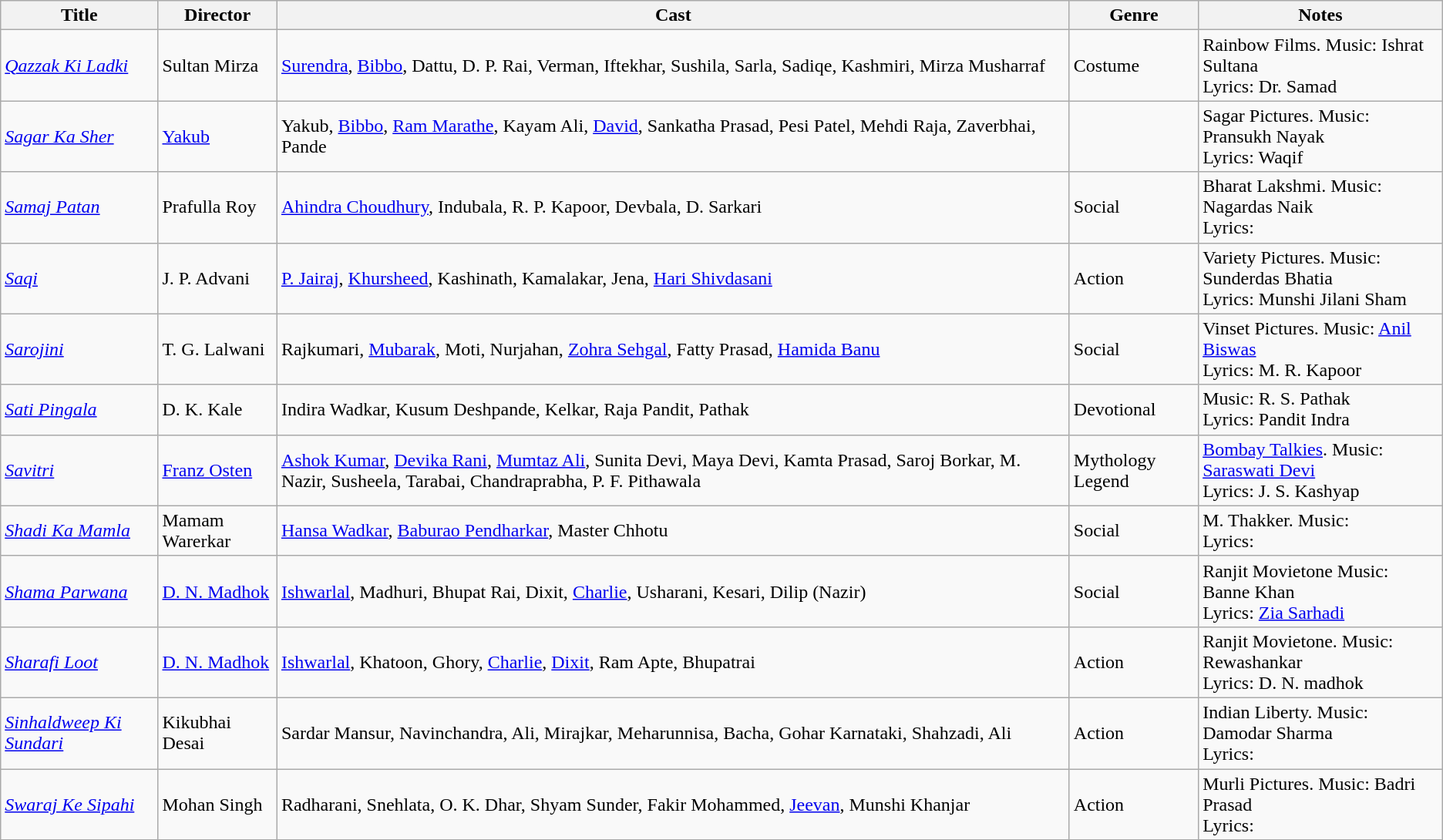<table class="wikitable">
<tr>
<th>Title</th>
<th>Director</th>
<th>Cast</th>
<th>Genre</th>
<th>Notes</th>
</tr>
<tr>
<td><em><a href='#'>Qazzak Ki Ladki</a></em></td>
<td>Sultan Mirza</td>
<td><a href='#'>Surendra</a>, <a href='#'>Bibbo</a>,  Dattu, D. P. Rai, Verman, Iftekhar, Sushila, Sarla, Sadiqe, Kashmiri, Mirza Musharraf</td>
<td>Costume</td>
<td>Rainbow Films. Music: Ishrat Sultana<br>Lyrics: Dr. Samad</td>
</tr>
<tr>
<td><em><a href='#'>Sagar Ka Sher</a></em></td>
<td><a href='#'>Yakub</a></td>
<td>Yakub, <a href='#'>Bibbo</a>, <a href='#'>Ram Marathe</a>, Kayam Ali, <a href='#'>David</a>, Sankatha Prasad, Pesi Patel, Mehdi Raja, Zaverbhai, Pande</td>
<td></td>
<td>Sagar Pictures. Music: Pransukh Nayak<br>Lyrics: Waqif</td>
</tr>
<tr>
<td><em><a href='#'>Samaj Patan</a></em></td>
<td>Prafulla Roy</td>
<td><a href='#'>Ahindra Choudhury</a>, Indubala, R. P. Kapoor, Devbala, D. Sarkari</td>
<td>Social</td>
<td>Bharat Lakshmi. Music: Nagardas Naik<br>Lyrics:</td>
</tr>
<tr>
<td><em><a href='#'>Saqi</a></em></td>
<td>J. P. Advani</td>
<td><a href='#'>P. Jairaj</a>, <a href='#'>Khursheed</a>, Kashinath, Kamalakar, Jena, <a href='#'>Hari Shivdasani</a></td>
<td>Action</td>
<td>Variety Pictures. Music: Sunderdas Bhatia<br>Lyrics: Munshi Jilani Sham</td>
</tr>
<tr>
<td><em><a href='#'>Sarojini</a></em></td>
<td>T. G. Lalwani</td>
<td>Rajkumari, <a href='#'>Mubarak</a>, Moti, Nurjahan, <a href='#'>Zohra Sehgal</a>, Fatty Prasad, <a href='#'>Hamida Banu</a></td>
<td>Social</td>
<td>Vinset Pictures. Music: <a href='#'>Anil Biswas</a><br>Lyrics: M. R. Kapoor</td>
</tr>
<tr>
<td><em><a href='#'>Sati Pingala</a></em></td>
<td>D. K. Kale</td>
<td>Indira Wadkar, Kusum Deshpande, Kelkar, Raja Pandit, Pathak</td>
<td>Devotional</td>
<td>Music: R. S. Pathak<br>Lyrics: Pandit Indra</td>
</tr>
<tr>
<td><em><a href='#'>Savitri</a></em></td>
<td><a href='#'>Franz Osten</a></td>
<td><a href='#'>Ashok Kumar</a>, <a href='#'>Devika Rani</a>, <a href='#'>Mumtaz Ali</a>,  Sunita Devi, Maya Devi, Kamta Prasad, Saroj Borkar,  M. Nazir, Susheela, Tarabai, Chandraprabha, P. F. Pithawala</td>
<td>Mythology Legend</td>
<td><a href='#'>Bombay Talkies</a>.  Music: <a href='#'>Saraswati Devi</a><br>Lyrics: J. S. Kashyap</td>
</tr>
<tr>
<td><em><a href='#'>Shadi Ka Mamla</a></em></td>
<td>Mamam Warerkar</td>
<td><a href='#'>Hansa Wadkar</a>, <a href='#'>Baburao Pendharkar</a>, Master Chhotu</td>
<td>Social</td>
<td>M. Thakker. Music: <br>Lyrics:</td>
</tr>
<tr>
<td><em><a href='#'>Shama Parwana</a></em></td>
<td><a href='#'>D. N. Madhok</a></td>
<td><a href='#'>Ishwarlal</a>, Madhuri, Bhupat Rai, Dixit, <a href='#'>Charlie</a>, Usharani, Kesari, Dilip (Nazir)</td>
<td>Social</td>
<td>Ranjit Movietone Music: Banne Khan<br>Lyrics: <a href='#'>Zia Sarhadi</a></td>
</tr>
<tr>
<td><em><a href='#'>Sharafi Loot</a></em></td>
<td><a href='#'>D. N. Madhok</a></td>
<td><a href='#'>Ishwarlal</a>, Khatoon, Ghory, <a href='#'>Charlie</a>, <a href='#'>Dixit</a>, Ram Apte, Bhupatrai</td>
<td>Action</td>
<td>Ranjit Movietone. Music: Rewashankar<br>Lyrics: D. N. madhok</td>
</tr>
<tr>
<td><em><a href='#'>Sinhaldweep Ki Sundari</a></em></td>
<td>Kikubhai Desai</td>
<td>Sardar Mansur, Navinchandra, Ali, Mirajkar, Meharunnisa, Bacha, Gohar Karnataki, Shahzadi, Ali</td>
<td>Action</td>
<td>Indian Liberty.  Music: Damodar Sharma<br>Lyrics:</td>
</tr>
<tr>
<td><em><a href='#'>Swaraj Ke Sipahi</a></em></td>
<td>Mohan Singh</td>
<td>Radharani, Snehlata, O. K. Dhar, Shyam Sunder, Fakir Mohammed, <a href='#'>Jeevan</a>, Munshi Khanjar</td>
<td>Action</td>
<td>Murli Pictures. Music: Badri Prasad<br>Lyrics:</td>
</tr>
<tr>
</tr>
</table>
